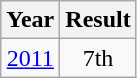<table class="wikitable" style="text-align:center">
<tr>
<th>Year</th>
<th>Result</th>
</tr>
<tr>
<td><a href='#'>2011</a></td>
<td>7th</td>
</tr>
</table>
